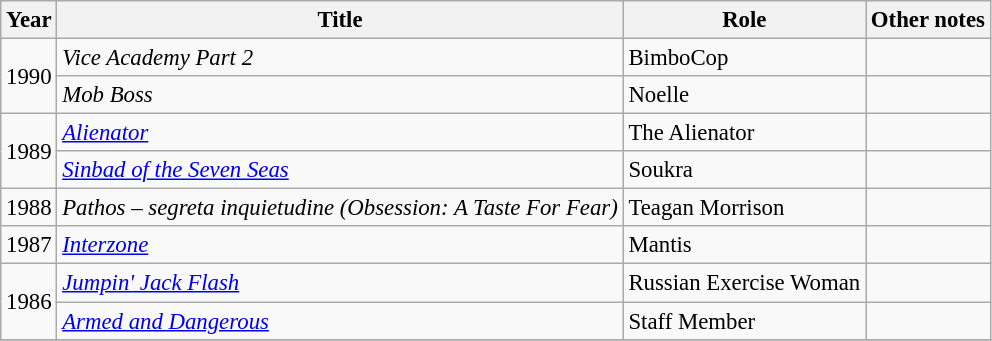<table class="wikitable" style="font-size: 95%;">
<tr>
<th>Year</th>
<th>Title</th>
<th>Role</th>
<th>Other notes</th>
</tr>
<tr>
<td rowspan="2">1990</td>
<td><em>Vice Academy Part 2</em></td>
<td>BimboCop</td>
<td></td>
</tr>
<tr>
<td><em>Mob Boss</em></td>
<td>Noelle</td>
<td></td>
</tr>
<tr>
<td rowspan="2">1989</td>
<td><em><a href='#'>Alienator</a></em></td>
<td>The Alienator</td>
<td></td>
</tr>
<tr>
<td><em><a href='#'>Sinbad of the Seven Seas</a></em></td>
<td>Soukra</td>
<td></td>
</tr>
<tr>
<td>1988</td>
<td><em>Pathos – segreta inquietudine (Obsession: A Taste For Fear)</em></td>
<td>Teagan Morrison</td>
<td></td>
</tr>
<tr>
<td>1987</td>
<td><em><a href='#'>Interzone</a></em></td>
<td>Mantis</td>
<td></td>
</tr>
<tr>
<td rowspan="2">1986</td>
<td><em><a href='#'>Jumpin' Jack Flash</a></em></td>
<td>Russian Exercise Woman</td>
<td></td>
</tr>
<tr>
<td><em><a href='#'>Armed and Dangerous</a></em></td>
<td>Staff Member</td>
<td></td>
</tr>
<tr>
</tr>
</table>
